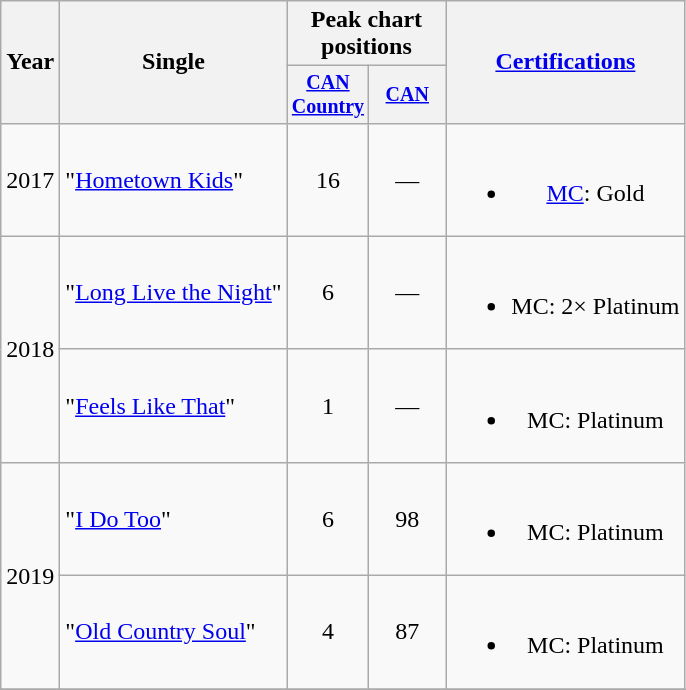<table class="wikitable" style="text-align:center;">
<tr>
<th rowspan="2">Year</th>
<th rowspan="2">Single</th>
<th colspan="2">Peak chart<br>positions</th>
<th rowspan="2"><a href='#'>Certifications</a></th>
</tr>
<tr style="font-size:smaller;">
<th width="45"><a href='#'>CAN Country</a><br></th>
<th width="45"><a href='#'>CAN</a><br></th>
</tr>
<tr>
<td>2017</td>
<td align="left">"<a href='#'>Hometown Kids</a>"</td>
<td>16</td>
<td>—</td>
<td><br><ul><li><a href='#'>MC</a>: Gold</li></ul></td>
</tr>
<tr>
<td rowspan="2">2018</td>
<td align="left">"<a href='#'>Long Live the Night</a>"</td>
<td>6</td>
<td>—</td>
<td><br><ul><li>MC: 2× Platinum</li></ul></td>
</tr>
<tr>
<td align="left">"<a href='#'>Feels Like That</a>"</td>
<td>1</td>
<td>—</td>
<td><br><ul><li>MC: Platinum</li></ul></td>
</tr>
<tr>
<td rowspan="2">2019</td>
<td align="left">"<a href='#'>I Do Too</a>"</td>
<td>6</td>
<td>98</td>
<td><br><ul><li>MC: Platinum</li></ul></td>
</tr>
<tr>
<td align="left">"<a href='#'>Old Country Soul</a>"</td>
<td>4</td>
<td>87</td>
<td><br><ul><li>MC: Platinum</li></ul></td>
</tr>
<tr>
</tr>
</table>
